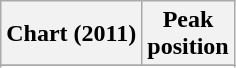<table class="wikitable sortable plainrowheaders">
<tr>
<th>Chart (2011)</th>
<th>Peak<br>position</th>
</tr>
<tr>
</tr>
<tr>
</tr>
</table>
